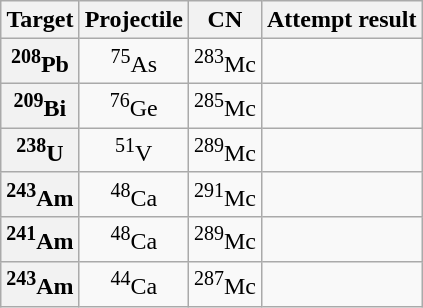<table class="wikitable" style="text-align:center">
<tr>
<th>Target</th>
<th>Projectile</th>
<th>CN</th>
<th>Attempt result</th>
</tr>
<tr>
<th><sup>208</sup>Pb</th>
<td><sup>75</sup>As</td>
<td><sup>283</sup>Mc</td>
<td></td>
</tr>
<tr>
<th><sup>209</sup>Bi</th>
<td><sup>76</sup>Ge</td>
<td><sup>285</sup>Mc</td>
<td></td>
</tr>
<tr>
<th><sup>238</sup>U</th>
<td><sup>51</sup>V</td>
<td><sup>289</sup>Mc</td>
<td></td>
</tr>
<tr>
<th><sup>243</sup>Am</th>
<td><sup>48</sup>Ca</td>
<td><sup>291</sup>Mc</td>
<td></td>
</tr>
<tr>
<th><sup>241</sup>Am</th>
<td><sup>48</sup>Ca</td>
<td><sup>289</sup>Mc</td>
<td></td>
</tr>
<tr>
<th><sup>243</sup>Am</th>
<td><sup>44</sup>Ca</td>
<td><sup>287</sup>Mc</td>
<td></td>
</tr>
</table>
